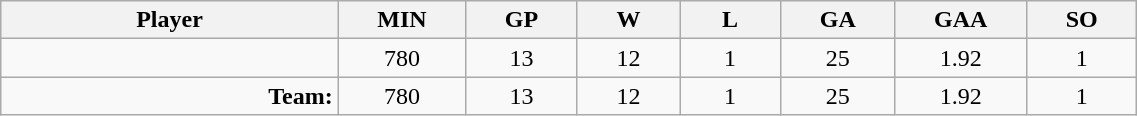<table class="wikitable sortable" width="60%">
<tr>
<th bgcolor="#DDDDFF" width="10%">Player</th>
<th width="3%" bgcolor="#DDDDFF" title="Minutes played">MIN</th>
<th width="3%" bgcolor="#DDDDFF" title="Games played in">GP</th>
<th width="3%" bgcolor="#DDDDFF" title="Games played in">W</th>
<th width="3%" bgcolor="#DDDDFF"title="Games played in">L</th>
<th width="3%" bgcolor="#DDDDFF" title="Goals against">GA</th>
<th width="3%" bgcolor="#DDDDFF" title="Goals against average">GAA</th>
<th width="3%" bgcolor="#DDDDFF" title="Shut-outs">SO</th>
</tr>
<tr align="center">
<td align="right"></td>
<td>780</td>
<td>13</td>
<td>12</td>
<td>1</td>
<td>25</td>
<td>1.92</td>
<td>1</td>
</tr>
<tr align="center">
<td align="right"><strong>Team:</strong></td>
<td>780</td>
<td>13</td>
<td>12</td>
<td>1</td>
<td>25</td>
<td>1.92</td>
<td>1</td>
</tr>
</table>
